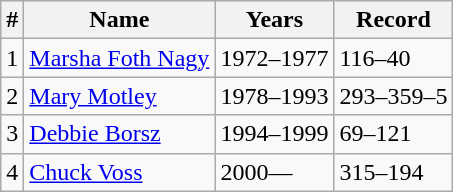<table class="wikitable">
<tr>
<th>#</th>
<th>Name</th>
<th>Years</th>
<th>Record</th>
</tr>
<tr>
<td>1</td>
<td><a href='#'>Marsha Foth Nagy</a></td>
<td>1972–1977</td>
<td>116–40</td>
</tr>
<tr>
<td>2</td>
<td><a href='#'>Mary Motley</a></td>
<td>1978–1993</td>
<td>293–359–5</td>
</tr>
<tr>
<td>3</td>
<td><a href='#'>Debbie Borsz</a></td>
<td>1994–1999</td>
<td>69–121</td>
</tr>
<tr>
<td>4</td>
<td><a href='#'>Chuck Voss</a></td>
<td>2000—</td>
<td>315–194</td>
</tr>
</table>
